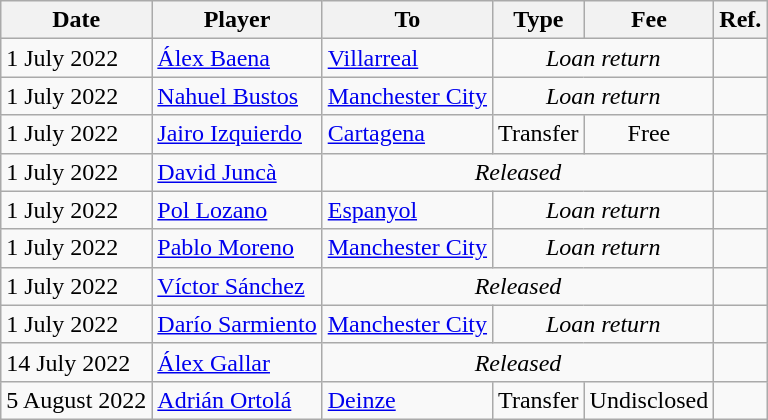<table class="wikitable">
<tr>
<th>Date</th>
<th>Player</th>
<th>To</th>
<th>Type</th>
<th>Fee</th>
<th>Ref.</th>
</tr>
<tr>
<td>1 July 2022</td>
<td> <a href='#'>Álex Baena</a></td>
<td><a href='#'>Villarreal</a></td>
<td colspan=2 align=center><em>Loan return</em></td>
<td align=center></td>
</tr>
<tr>
<td>1 July 2022</td>
<td> <a href='#'>Nahuel Bustos</a></td>
<td> <a href='#'>Manchester City</a></td>
<td colspan=2 align=center><em>Loan return</em></td>
<td align=center></td>
</tr>
<tr>
<td>1 July 2022</td>
<td> <a href='#'>Jairo Izquierdo</a></td>
<td><a href='#'>Cartagena</a></td>
<td align=center>Transfer</td>
<td align=center>Free</td>
<td align=center></td>
</tr>
<tr>
<td>1 July 2022</td>
<td> <a href='#'>David Juncà</a></td>
<td colspan=3 align=center><em>Released</em></td>
<td align=center></td>
</tr>
<tr>
<td>1 July 2022</td>
<td> <a href='#'>Pol Lozano</a></td>
<td><a href='#'>Espanyol</a></td>
<td colspan=2 align=center><em>Loan return</em></td>
<td align=center></td>
</tr>
<tr>
<td>1 July 2022</td>
<td> <a href='#'>Pablo Moreno</a></td>
<td> <a href='#'>Manchester City</a></td>
<td colspan=2 align=center><em>Loan return</em></td>
<td align=center></td>
</tr>
<tr>
<td>1 July 2022</td>
<td> <a href='#'>Víctor Sánchez</a></td>
<td colspan=3 align=center><em>Released</em></td>
<td align=center></td>
</tr>
<tr>
<td>1 July 2022</td>
<td> <a href='#'>Darío Sarmiento</a></td>
<td> <a href='#'>Manchester City</a></td>
<td colspan=2 align=center><em>Loan return</em></td>
<td align=center></td>
</tr>
<tr>
<td>14 July 2022</td>
<td> <a href='#'>Álex Gallar</a></td>
<td colspan=3 align=center><em>Released</em></td>
<td align=center></td>
</tr>
<tr>
<td>5 August 2022</td>
<td> <a href='#'>Adrián Ortolá</a></td>
<td> <a href='#'>Deinze</a></td>
<td align=center>Transfer</td>
<td align=center>Undisclosed</td>
<td align=center></td>
</tr>
</table>
